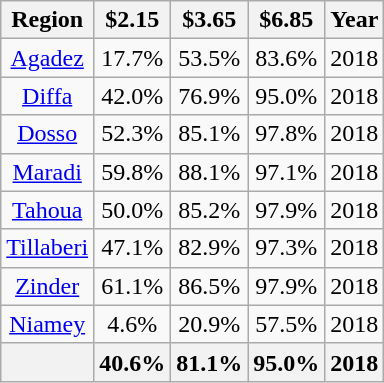<table class="wikitable sortable sticky-header sort-under" style="text-align:center;">
<tr>
<th data-sort-type="text">Region</th>
<th data-sort-type="number">$2.15</th>
<th data-sort-type="number">$3.65</th>
<th data-sort-type="number">$6.85</th>
<th data-sort-type="number">Year</th>
</tr>
<tr>
<td><a href='#'>Agadez</a></td>
<td>17.7%</td>
<td>53.5%</td>
<td>83.6%</td>
<td>2018</td>
</tr>
<tr>
<td><a href='#'>Diffa</a></td>
<td>42.0%</td>
<td>76.9%</td>
<td>95.0%</td>
<td>2018</td>
</tr>
<tr>
<td><a href='#'>Dosso</a></td>
<td>52.3%</td>
<td>85.1%</td>
<td>97.8%</td>
<td>2018</td>
</tr>
<tr>
<td><a href='#'>Maradi</a></td>
<td>59.8%</td>
<td>88.1%</td>
<td>97.1%</td>
<td>2018</td>
</tr>
<tr>
<td><a href='#'>Tahoua</a></td>
<td>50.0%</td>
<td>85.2%</td>
<td>97.9%</td>
<td>2018</td>
</tr>
<tr>
<td><a href='#'>Tillaberi</a></td>
<td>47.1%</td>
<td>82.9%</td>
<td>97.3%</td>
<td>2018</td>
</tr>
<tr>
<td><a href='#'>Zinder</a></td>
<td>61.1%</td>
<td>86.5%</td>
<td>97.9%</td>
<td>2018</td>
</tr>
<tr>
<td><a href='#'>Niamey</a></td>
<td>4.6%</td>
<td>20.9%</td>
<td>57.5%</td>
<td>2018</td>
</tr>
<tr class="sortbottom">
<th style="text-align:left;"></th>
<th>40.6%</th>
<th>81.1%</th>
<th>95.0%</th>
<th>2018</th>
</tr>
</table>
